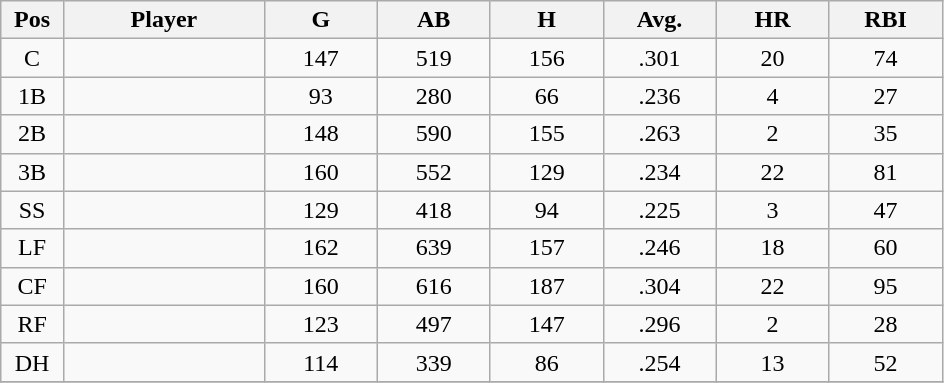<table class="wikitable sortable">
<tr>
<th bgcolor="#DDDDFF" width="5%">Pos</th>
<th bgcolor="#DDDDFF" width="16%">Player</th>
<th bgcolor="#DDDDFF" width="9%">G</th>
<th bgcolor="#DDDDFF" width="9%">AB</th>
<th bgcolor="#DDDDFF" width="9%">H</th>
<th bgcolor="#DDDDFF" width="9%">Avg.</th>
<th bgcolor="#DDDDFF" width="9%">HR</th>
<th bgcolor="#DDDDFF" width="9%">RBI</th>
</tr>
<tr align="center">
<td>C</td>
<td></td>
<td>147</td>
<td>519</td>
<td>156</td>
<td>.301</td>
<td>20</td>
<td>74</td>
</tr>
<tr align="center">
<td>1B</td>
<td></td>
<td>93</td>
<td>280</td>
<td>66</td>
<td>.236</td>
<td>4</td>
<td>27</td>
</tr>
<tr align="center">
<td>2B</td>
<td></td>
<td>148</td>
<td>590</td>
<td>155</td>
<td>.263</td>
<td>2</td>
<td>35</td>
</tr>
<tr align="center">
<td>3B</td>
<td></td>
<td>160</td>
<td>552</td>
<td>129</td>
<td>.234</td>
<td>22</td>
<td>81</td>
</tr>
<tr align="center">
<td>SS</td>
<td></td>
<td>129</td>
<td>418</td>
<td>94</td>
<td>.225</td>
<td>3</td>
<td>47</td>
</tr>
<tr align="center">
<td>LF</td>
<td></td>
<td>162</td>
<td>639</td>
<td>157</td>
<td>.246</td>
<td>18</td>
<td>60</td>
</tr>
<tr align="center">
<td>CF</td>
<td></td>
<td>160</td>
<td>616</td>
<td>187</td>
<td>.304</td>
<td>22</td>
<td>95</td>
</tr>
<tr align="center">
<td>RF</td>
<td></td>
<td>123</td>
<td>497</td>
<td>147</td>
<td>.296</td>
<td>2</td>
<td>28</td>
</tr>
<tr align="center">
<td>DH</td>
<td></td>
<td>114</td>
<td>339</td>
<td>86</td>
<td>.254</td>
<td>13</td>
<td>52</td>
</tr>
<tr align="center">
</tr>
</table>
